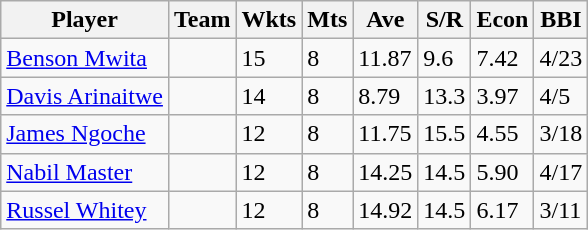<table class="wikitable">
<tr>
<th>Player</th>
<th>Team</th>
<th>Wkts</th>
<th>Mts</th>
<th>Ave</th>
<th>S/R</th>
<th>Econ</th>
<th>BBI</th>
</tr>
<tr>
<td><a href='#'>Benson Mwita</a></td>
<td></td>
<td>15</td>
<td>8</td>
<td>11.87</td>
<td>9.6</td>
<td>7.42</td>
<td>4/23</td>
</tr>
<tr>
<td><a href='#'>Davis Arinaitwe</a></td>
<td></td>
<td>14</td>
<td>8</td>
<td>8.79</td>
<td>13.3</td>
<td>3.97</td>
<td>4/5</td>
</tr>
<tr>
<td><a href='#'>James Ngoche</a></td>
<td></td>
<td>12</td>
<td>8</td>
<td>11.75</td>
<td>15.5</td>
<td>4.55</td>
<td>3/18</td>
</tr>
<tr>
<td><a href='#'>Nabil Master</a></td>
<td></td>
<td>12</td>
<td>8</td>
<td>14.25</td>
<td>14.5</td>
<td>5.90</td>
<td>4/17</td>
</tr>
<tr>
<td><a href='#'>Russel Whitey</a></td>
<td></td>
<td>12</td>
<td>8</td>
<td>14.92</td>
<td>14.5</td>
<td>6.17</td>
<td>3/11</td>
</tr>
</table>
